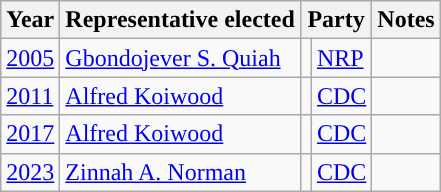<table class="wikitable">
<tr>
<th>Year</th>
<th>Representative elected</th>
<th colspan=2>Party</th>
<th>Notes</th>
</tr>
<tr>
<td><a href='#'>2005</a></td>
<td><a href='#'>Gbondojever S. Quiah</a></td>
<td></td>
<td><a href='#'>NRP</a></td>
<td></td>
</tr>
<tr>
<td><a href='#'>2011</a></td>
<td><a href='#'>Alfred Koiwood</a></td>
<td></td>
<td><a href='#'>CDC</a></td>
<td></td>
</tr>
<tr>
<td><a href='#'>2017</a></td>
<td><a href='#'>Alfred Koiwood</a></td>
<td></td>
<td><a href='#'>CDC</a></td>
<td></td>
</tr>
<tr>
<td><a href='#'>2023</a></td>
<td><a href='#'>Zinnah A. Norman</a></td>
<td></td>
<td><a href='#'>CDC</a></td>
<td></td>
</tr>
</table>
